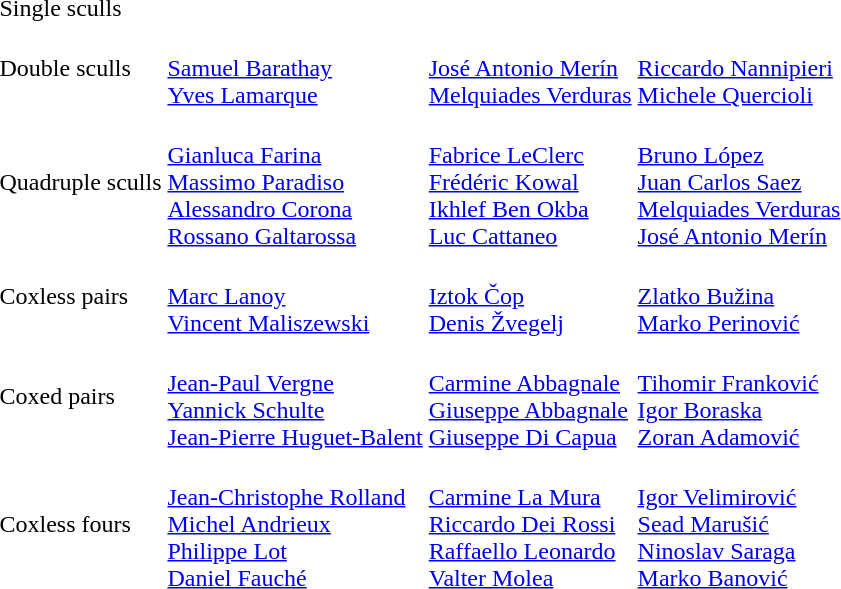<table>
<tr>
<td>Single sculls</td>
<td></td>
<td></td>
<td></td>
</tr>
<tr>
<td>Double sculls</td>
<td><br><a href='#'>Samuel Barathay</a><br><a href='#'>Yves Lamarque</a></td>
<td><br><a href='#'>José Antonio Merín</a><br><a href='#'>Melquiades Verduras</a></td>
<td><br><a href='#'>Riccardo Nannipieri</a><br><a href='#'>Michele Quercioli</a></td>
</tr>
<tr>
<td>Quadruple sculls</td>
<td><br><a href='#'>Gianluca Farina</a><br><a href='#'>Massimo Paradiso</a><br><a href='#'>Alessandro Corona</a><br><a href='#'>Rossano Galtarossa</a></td>
<td><br><a href='#'>Fabrice LeClerc</a><br><a href='#'>Frédéric Kowal</a><br><a href='#'>Ikhlef Ben Okba</a><br><a href='#'>Luc Cattaneo</a></td>
<td><br><a href='#'>Bruno López</a><br><a href='#'>Juan Carlos Saez</a><br><a href='#'>Melquiades Verduras</a><br><a href='#'>José Antonio Merín</a></td>
</tr>
<tr>
<td>Coxless pairs</td>
<td><br><a href='#'>Marc Lanoy</a><br><a href='#'>Vincent Maliszewski</a></td>
<td><br><a href='#'>Iztok Čop</a><br><a href='#'>Denis Žvegelj</a></td>
<td><br><a href='#'>Zlatko Bužina</a><br><a href='#'>Marko Perinović</a></td>
</tr>
<tr>
<td>Coxed pairs</td>
<td><br><a href='#'>Jean-Paul Vergne</a><br><a href='#'>Yannick Schulte</a><br><a href='#'>Jean-Pierre Huguet-Balent</a></td>
<td><br><a href='#'>Carmine Abbagnale</a><br><a href='#'>Giuseppe Abbagnale</a><br><a href='#'>Giuseppe Di Capua</a></td>
<td><br><a href='#'>Tihomir Franković</a><br><a href='#'>Igor Boraska</a><br><a href='#'>Zoran Adamović</a></td>
</tr>
<tr>
<td>Coxless fours</td>
<td><br><a href='#'>Jean-Christophe Rolland</a><br><a href='#'>Michel  Andrieux</a><br><a href='#'>Philippe  Lot</a><br><a href='#'>Daniel Fauché</a></td>
<td><br><a href='#'>Carmine  La  Mura</a><br><a href='#'>Riccardo  Dei  Rossi</a><br><a href='#'>Raffaello  Leonardo</a><br><a href='#'>Valter  Molea</a></td>
<td><br><a href='#'>Igor Velimirović</a><br><a href='#'>Sead Marušić</a><br><a href='#'>Ninoslav Saraga</a><br><a href='#'>Marko Banović</a></td>
</tr>
<tr>
</tr>
</table>
